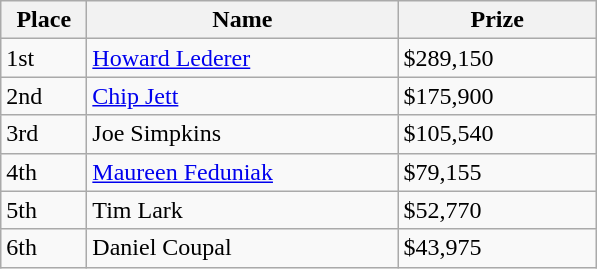<table class="wikitable">
<tr>
<th width="50">Place</th>
<th width="200">Name</th>
<th width="125">Prize</th>
</tr>
<tr>
<td>1st</td>
<td><a href='#'>Howard Lederer</a></td>
<td>$289,150</td>
</tr>
<tr>
<td>2nd</td>
<td><a href='#'>Chip Jett</a></td>
<td>$175,900</td>
</tr>
<tr>
<td>3rd</td>
<td>Joe Simpkins</td>
<td>$105,540</td>
</tr>
<tr>
<td>4th</td>
<td><a href='#'>Maureen Feduniak</a></td>
<td>$79,155</td>
</tr>
<tr>
<td>5th</td>
<td>Tim Lark</td>
<td>$52,770</td>
</tr>
<tr>
<td>6th</td>
<td>Daniel Coupal</td>
<td>$43,975</td>
</tr>
</table>
